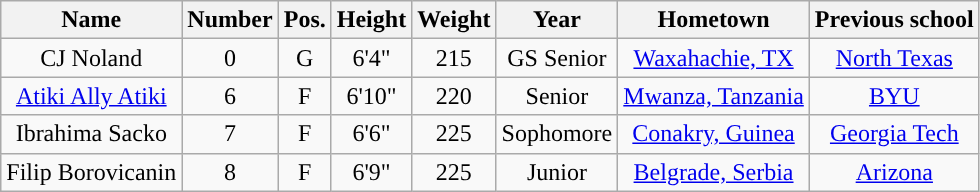<table class="wikitable sortable sortable" style="text-align:center">
<tr align=center>
<th>Name</th>
<th>Number</th>
<th>Pos.</th>
<th>Height</th>
<th>Weight</th>
<th>Year</th>
<th>Hometown</th>
<th class="unsortable">Previous school</th>
</tr>
<tr>
<td>CJ Noland</td>
<td>0</td>
<td>G</td>
<td>6'4"</td>
<td>215</td>
<td>GS Senior</td>
<td><a href='#'>Waxahachie, TX</a></td>
<td><a href='#'>North Texas</a></td>
</tr>
<tr>
<td><a href='#'>Atiki Ally Atiki</a></td>
<td>6</td>
<td>F</td>
<td>6'10"</td>
<td>220</td>
<td>Senior</td>
<td><a href='#'>Mwanza, Tanzania</a></td>
<td><a href='#'>BYU</a></td>
</tr>
<tr>
<td>Ibrahima Sacko</td>
<td>7</td>
<td>F</td>
<td>6'6"</td>
<td>225</td>
<td>Sophomore</td>
<td><a href='#'>Conakry, Guinea</a></td>
<td><a href='#'>Georgia Tech</a></td>
</tr>
<tr>
<td>Filip Borovicanin</td>
<td>8</td>
<td>F</td>
<td>6'9"</td>
<td>225</td>
<td>Junior</td>
<td><a href='#'>Belgrade, Serbia</a></td>
<td><a href='#'>Arizona</a></td>
</tr>
</table>
